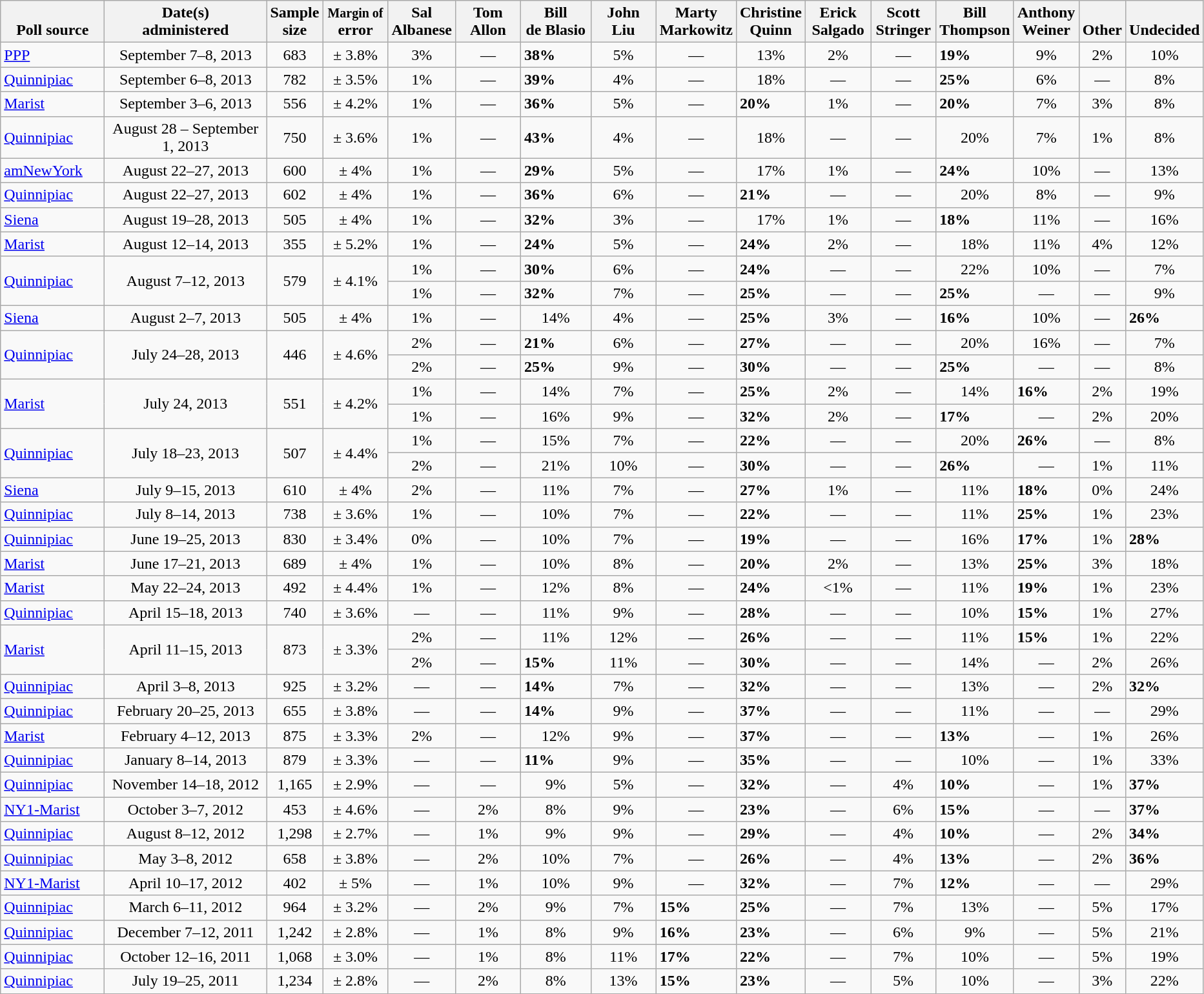<table class="wikitable">
<tr valign= bottom>
<th style="width:100px;">Poll source</th>
<th style="width:160px;">Date(s)<br>administered</th>
<th class=small>Sample<br>size</th>
<th style="width:60px;"><small>Margin of</small><br>error</th>
<th style="width:60px;">Sal<br>Albanese</th>
<th style="width:60px;">Tom<br>Allon</th>
<th style="width:65px;">Bill<br>de Blasio</th>
<th style="width:60px;">John<br>Liu</th>
<th style="width:60px;">Marty<br>Markowitz</th>
<th style="width:60px;">Christine<br>Quinn</th>
<th style="width:60px;">Erick<br>Salgado</th>
<th style="width:60px;">Scott<br>Stringer</th>
<th style="width:60px;">Bill<br>Thompson</th>
<th style="width:60px;">Anthony<br>Weiner</th>
<th>Other</th>
<th>Undecided</th>
</tr>
<tr>
<td><a href='#'>PPP</a></td>
<td align=center>September 7–8, 2013</td>
<td align=center>683</td>
<td align=center>± 3.8%</td>
<td align=center>3%</td>
<td align=center>—</td>
<td><strong>38%</strong></td>
<td align=center>5%</td>
<td align=center>—</td>
<td align=center>13%</td>
<td align=center>2%</td>
<td align=center>—</td>
<td><strong>19%</strong></td>
<td align=center>9%</td>
<td align=center>2%</td>
<td align=center>10%</td>
</tr>
<tr>
<td><a href='#'>Quinnipiac</a></td>
<td align=center>September 6–8, 2013</td>
<td align=center>782</td>
<td align=center>± 3.5%</td>
<td align=center>1%</td>
<td align=center>—</td>
<td><strong>39%</strong></td>
<td align=center>4%</td>
<td align=center>—</td>
<td align=center>18%</td>
<td align=center>—</td>
<td align=center>—</td>
<td><strong>25%</strong></td>
<td align=center>6%</td>
<td align=center>—</td>
<td align=center>8%</td>
</tr>
<tr>
<td><a href='#'>Marist</a></td>
<td align=center>September 3–6, 2013</td>
<td align=center>556</td>
<td align=center>± 4.2%</td>
<td align=center>1%</td>
<td align=center>—</td>
<td><strong>36%</strong></td>
<td align=center>5%</td>
<td align=center>—</td>
<td><strong>20%</strong></td>
<td align=center>1%</td>
<td align=center>—</td>
<td><strong>20%</strong></td>
<td align=center>7%</td>
<td align=center>3%</td>
<td align=center>8%</td>
</tr>
<tr>
<td><a href='#'>Quinnipiac</a></td>
<td align=center>August 28 – September 1, 2013</td>
<td align=center>750</td>
<td align=center>± 3.6%</td>
<td align=center>1%</td>
<td align=center>—</td>
<td><strong>43%</strong></td>
<td align=center>4%</td>
<td align=center>—</td>
<td align=center>18%</td>
<td align=center>—</td>
<td align=center>—</td>
<td align=center>20%</td>
<td align=center>7%</td>
<td align=center>1%</td>
<td align=center>8%</td>
</tr>
<tr>
<td><a href='#'>amNewYork</a></td>
<td align=center>August 22–27, 2013</td>
<td align=center>600</td>
<td align=center>± 4%</td>
<td align=center>1%</td>
<td align=center>—</td>
<td><strong>29%</strong></td>
<td align=center>5%</td>
<td align=center>—</td>
<td align=center>17%</td>
<td align=center>1%</td>
<td align=center>—</td>
<td><strong>24%</strong></td>
<td align=center>10%</td>
<td align=center>—</td>
<td align=center>13%</td>
</tr>
<tr>
<td><a href='#'>Quinnipiac</a></td>
<td align=center>August 22–27, 2013</td>
<td align=center>602</td>
<td align=center>± 4%</td>
<td align=center>1%</td>
<td align=center>—</td>
<td><strong>36%</strong></td>
<td align=center>6%</td>
<td align=center>—</td>
<td><strong>21%</strong></td>
<td align=center>—</td>
<td align=center>—</td>
<td align=center>20%</td>
<td align=center>8%</td>
<td align=center>—</td>
<td align=center>9%</td>
</tr>
<tr>
<td><a href='#'>Siena</a></td>
<td align=center>August 19–28, 2013</td>
<td align=center>505</td>
<td align=center>± 4%</td>
<td align=center>1%</td>
<td align=center>—</td>
<td><strong>32%</strong></td>
<td align=center>3%</td>
<td align=center>—</td>
<td align=center>17%</td>
<td align=center>1%</td>
<td align=center>—</td>
<td><strong>18%</strong></td>
<td align=center>11%</td>
<td align=center>—</td>
<td align=center>16%</td>
</tr>
<tr>
<td><a href='#'>Marist</a></td>
<td align=center>August 12–14, 2013</td>
<td align=center>355</td>
<td align=center>± 5.2%</td>
<td align=center>1%</td>
<td align=center>—</td>
<td><strong>24%</strong></td>
<td align=center>5%</td>
<td align=center>—</td>
<td><strong>24%</strong></td>
<td align=center>2%</td>
<td align=center>—</td>
<td align=center>18%</td>
<td align=center>11%</td>
<td align=center>4%</td>
<td align=center>12%</td>
</tr>
<tr>
<td rowspan=2><a href='#'>Quinnipiac</a></td>
<td rowspan="2" style="text-align:center;">August 7–12, 2013</td>
<td rowspan="2" style="text-align:center;">579</td>
<td rowspan="2" style="text-align:center;">± 4.1%</td>
<td align=center>1%</td>
<td align=center>—</td>
<td><strong>30%</strong></td>
<td align=center>6%</td>
<td align=center>—</td>
<td><strong>24%</strong></td>
<td align=center>—</td>
<td align=center>—</td>
<td align=center>22%</td>
<td align=center>10%</td>
<td align=center>—</td>
<td align=center>7%</td>
</tr>
<tr>
<td align=center>1%</td>
<td align=center>—</td>
<td><strong>32%</strong></td>
<td align=center>7%</td>
<td align=center>—</td>
<td><strong>25%</strong></td>
<td align=center>—</td>
<td align=center>—</td>
<td><strong>25%</strong></td>
<td align=center>—</td>
<td align=center>—</td>
<td align=center>9%</td>
</tr>
<tr>
<td><a href='#'>Siena</a></td>
<td align=center>August 2–7, 2013</td>
<td align=center>505</td>
<td align=center>± 4%</td>
<td align=center>1%</td>
<td align=center>—</td>
<td align=center>14%</td>
<td align=center>4%</td>
<td align=center>—</td>
<td><strong>25%</strong></td>
<td align=center>3%</td>
<td align=center>—</td>
<td><strong>16%</strong></td>
<td align=center>10%</td>
<td align=center>—</td>
<td><strong>26%</strong></td>
</tr>
<tr>
<td rowspan=2><a href='#'>Quinnipiac</a></td>
<td rowspan="2" style="text-align:center;">July 24–28, 2013</td>
<td rowspan="2" style="text-align:center;">446</td>
<td rowspan="2" style="text-align:center;">± 4.6%</td>
<td align=center>2%</td>
<td align=center>—</td>
<td><strong>21%</strong></td>
<td align=center>6%</td>
<td align=center>—</td>
<td><strong>27%</strong></td>
<td align=center>—</td>
<td align=center>—</td>
<td align=center>20%</td>
<td align=center>16%</td>
<td align=center>—</td>
<td align=center>7%</td>
</tr>
<tr>
<td align=center>2%</td>
<td align=center>—</td>
<td><strong>25%</strong></td>
<td align=center>9%</td>
<td align=center>—</td>
<td><strong>30%</strong></td>
<td align=center>—</td>
<td align=center>—</td>
<td><strong>25%</strong></td>
<td align=center>—</td>
<td align=center>—</td>
<td align=center>8%</td>
</tr>
<tr>
<td rowspan=2><a href='#'>Marist</a></td>
<td rowspan="2" style="text-align:center;">July 24, 2013</td>
<td rowspan="2" style="text-align:center;">551</td>
<td rowspan="2" style="text-align:center;">± 4.2%</td>
<td align=center>1%</td>
<td align=center>—</td>
<td align=center>14%</td>
<td align=center>7%</td>
<td align=center>—</td>
<td><strong>25%</strong></td>
<td align=center>2%</td>
<td align=center>—</td>
<td align=center>14%</td>
<td><strong>16%</strong></td>
<td align=center>2%</td>
<td align=center>19%</td>
</tr>
<tr>
<td align=center>1%</td>
<td align=center>—</td>
<td align=center>16%</td>
<td align=center>9%</td>
<td align=center>—</td>
<td><strong>32%</strong></td>
<td align=center>2%</td>
<td align=center>—</td>
<td><strong>17%</strong></td>
<td align=center>—</td>
<td align=center>2%</td>
<td align=center>20%</td>
</tr>
<tr>
<td rowspan=2><a href='#'>Quinnipiac</a></td>
<td rowspan="2" style="text-align:center;">July 18–23, 2013</td>
<td rowspan="2" style="text-align:center;">507</td>
<td rowspan="2" style="text-align:center;">± 4.4%</td>
<td align=center>1%</td>
<td align=center>—</td>
<td align=center>15%</td>
<td align=center>7%</td>
<td align=center>—</td>
<td><strong>22%</strong></td>
<td align=center>—</td>
<td align=center>—</td>
<td align=center>20%</td>
<td><strong>26%</strong></td>
<td align=center>—</td>
<td align=center>8%</td>
</tr>
<tr>
<td align=center>2%</td>
<td align=center>—</td>
<td align=center>21%</td>
<td align=center>10%</td>
<td align=center>—</td>
<td><strong>30%</strong></td>
<td align=center>—</td>
<td align=center>—</td>
<td><strong>26%</strong></td>
<td align=center>—</td>
<td align=center>1%</td>
<td align=center>11%</td>
</tr>
<tr>
<td><a href='#'>Siena</a></td>
<td align=center>July 9–15, 2013</td>
<td align=center>610</td>
<td align=center>± 4%</td>
<td align=center>2%</td>
<td align=center>—</td>
<td align=center>11%</td>
<td align=center>7%</td>
<td align=center>—</td>
<td><strong>27%</strong></td>
<td align=center>1%</td>
<td align=center>—</td>
<td align=center>11%</td>
<td><strong>18%</strong></td>
<td align=center>0%</td>
<td align=center>24%</td>
</tr>
<tr>
<td><a href='#'>Quinnipiac</a></td>
<td align=center>July 8–14, 2013</td>
<td align=center>738</td>
<td align=center>± 3.6%</td>
<td align=center>1%</td>
<td align=center>—</td>
<td align=center>10%</td>
<td align=center>7%</td>
<td align=center>—</td>
<td><strong>22%</strong></td>
<td align=center>—</td>
<td align=center>—</td>
<td align=center>11%</td>
<td><strong>25%</strong></td>
<td align=center>1%</td>
<td align=center>23%</td>
</tr>
<tr>
<td><a href='#'>Quinnipiac</a></td>
<td align=center>June 19–25, 2013</td>
<td align=center>830</td>
<td align=center>± 3.4%</td>
<td align=center>0%</td>
<td align=center>—</td>
<td align=center>10%</td>
<td align=center>7%</td>
<td align=center>—</td>
<td><strong>19%</strong></td>
<td align=center>—</td>
<td align=center>—</td>
<td align=center>16%</td>
<td><strong>17%</strong></td>
<td align=center>1%</td>
<td><strong>28%</strong></td>
</tr>
<tr>
<td><a href='#'>Marist</a></td>
<td align=center>June 17–21, 2013</td>
<td align=center>689</td>
<td align=center>± 4%</td>
<td align=center>1%</td>
<td align=center>—</td>
<td align=center>10%</td>
<td align=center>8%</td>
<td align=center>—</td>
<td><strong>20%</strong></td>
<td align=center>2%</td>
<td align=center>—</td>
<td align=center>13%</td>
<td><strong>25%</strong></td>
<td align=center>3%</td>
<td align=center>18%</td>
</tr>
<tr>
<td><a href='#'>Marist</a></td>
<td align=center>May 22–24, 2013</td>
<td align=center>492</td>
<td align=center>± 4.4%</td>
<td align=center>1%</td>
<td align=center>—</td>
<td align=center>12%</td>
<td align=center>8%</td>
<td align=center>—</td>
<td><strong>24%</strong></td>
<td align=center><1%</td>
<td align=center>—</td>
<td align=center>11%</td>
<td><strong>19%</strong></td>
<td align=center>1%</td>
<td align=center>23%</td>
</tr>
<tr>
<td><a href='#'>Quinnipiac</a></td>
<td align=center>April 15–18, 2013</td>
<td align=center>740</td>
<td align=center>± 3.6%</td>
<td align=center>—</td>
<td align=center>—</td>
<td align=center>11%</td>
<td align=center>9%</td>
<td align=center>—</td>
<td><strong>28%</strong></td>
<td align=center>—</td>
<td align=center>—</td>
<td align=center>10%</td>
<td><strong>15%</strong></td>
<td align=center>1%</td>
<td align=center>27%</td>
</tr>
<tr>
<td rowspan=2><a href='#'>Marist</a></td>
<td rowspan="2" style="text-align:center;">April 11–15, 2013</td>
<td rowspan="2" style="text-align:center;">873</td>
<td rowspan="2" style="text-align:center;">± 3.3%</td>
<td align=center>2%</td>
<td align=center>—</td>
<td align=center>11%</td>
<td align=center>12%</td>
<td align=center>—</td>
<td><strong>26%</strong></td>
<td align=center>—</td>
<td align=center>—</td>
<td align=center>11%</td>
<td><strong>15%</strong></td>
<td align=center>1%</td>
<td align=center>22%</td>
</tr>
<tr>
<td align=center>2%</td>
<td align=center>—</td>
<td><strong>15%</strong></td>
<td align=center>11%</td>
<td align=center>—</td>
<td><strong>30%</strong></td>
<td align=center>—</td>
<td align=center>—</td>
<td align=center>14%</td>
<td align=center>—</td>
<td align=center>2%</td>
<td align=center>26%</td>
</tr>
<tr>
<td><a href='#'>Quinnipiac</a></td>
<td align=center>April 3–8, 2013</td>
<td align=center>925</td>
<td align=center>± 3.2%</td>
<td align=center>—</td>
<td align=center>—</td>
<td><strong>14%</strong></td>
<td align=center>7%</td>
<td align=center>—</td>
<td><strong>32%</strong></td>
<td align=center>—</td>
<td align=center>—</td>
<td align=center>13%</td>
<td align=center>—</td>
<td align=center>2%</td>
<td><strong>32%</strong></td>
</tr>
<tr>
<td><a href='#'>Quinnipiac</a></td>
<td align=center>February 20–25, 2013</td>
<td align=center>655</td>
<td align=center>± 3.8%</td>
<td align=center>—</td>
<td align=center>—</td>
<td><strong>14%</strong></td>
<td align=center>9%</td>
<td align=center>—</td>
<td><strong>37%</strong></td>
<td align=center>—</td>
<td align=center>—</td>
<td align=center>11%</td>
<td align=center>—</td>
<td align=center>—</td>
<td align=center>29%</td>
</tr>
<tr>
<td><a href='#'>Marist</a></td>
<td align=center>February 4–12, 2013</td>
<td align=center>875</td>
<td align=center>± 3.3%</td>
<td align=center>2%</td>
<td align=center>—</td>
<td align=center>12%</td>
<td align=center>9%</td>
<td align=center>—</td>
<td><strong>37%</strong></td>
<td align=center>—</td>
<td align=center>—</td>
<td><strong>13%</strong></td>
<td align=center>—</td>
<td align=center>1%</td>
<td align=center>26%</td>
</tr>
<tr>
<td><a href='#'>Quinnipiac</a></td>
<td align=center>January 8–14, 2013</td>
<td align=center>879</td>
<td align=center>± 3.3%</td>
<td align=center>—</td>
<td align=center>—</td>
<td><strong>11%</strong></td>
<td align=center>9%</td>
<td align=center>—</td>
<td><strong>35%</strong></td>
<td align=center>—</td>
<td align=center>—</td>
<td align=center>10%</td>
<td align=center>—</td>
<td align=center>1%</td>
<td align=center>33%</td>
</tr>
<tr>
<td><a href='#'>Quinnipiac</a></td>
<td align=center>November 14–18, 2012</td>
<td align=center>1,165</td>
<td align=center>± 2.9%</td>
<td align=center>—</td>
<td align=center>—</td>
<td align=center>9%</td>
<td align=center>5%</td>
<td align=center>—</td>
<td><strong>32%</strong></td>
<td align=center>—</td>
<td align=center>4%</td>
<td><strong>10%</strong></td>
<td align=center>—</td>
<td align=center>1%</td>
<td><strong>37%</strong></td>
</tr>
<tr>
<td><a href='#'>NY1-Marist</a></td>
<td align=center>October 3–7, 2012</td>
<td align=center>453</td>
<td align=center>± 4.6%</td>
<td align=center>—</td>
<td align=center>2%</td>
<td align=center>8%</td>
<td align=center>9%</td>
<td align=center>—</td>
<td><strong>23%</strong></td>
<td align=center>—</td>
<td align=center>6%</td>
<td><strong>15%</strong></td>
<td align=center>—</td>
<td align=center>—</td>
<td><strong>37%</strong></td>
</tr>
<tr>
<td><a href='#'>Quinnipiac</a></td>
<td align=center>August 8–12, 2012</td>
<td align=center>1,298</td>
<td align=center>± 2.7%</td>
<td align=center>—</td>
<td align=center>1%</td>
<td align=center>9%</td>
<td align=center>9%</td>
<td align=center>—</td>
<td><strong>29%</strong></td>
<td align=center>—</td>
<td align=center>4%</td>
<td><strong>10%</strong></td>
<td align=center>—</td>
<td align=center>2%</td>
<td><strong>34%</strong></td>
</tr>
<tr>
<td><a href='#'>Quinnipiac</a></td>
<td align=center>May 3–8, 2012</td>
<td align=center>658</td>
<td align=center>± 3.8%</td>
<td align=center>—</td>
<td align=center>2%</td>
<td align=center>10%</td>
<td align=center>7%</td>
<td align=center>—</td>
<td><strong>26%</strong></td>
<td align=center>—</td>
<td align=center>4%</td>
<td><strong>13%</strong></td>
<td align=center>—</td>
<td align=center>2%</td>
<td><strong>36%</strong></td>
</tr>
<tr>
<td><a href='#'>NY1-Marist</a></td>
<td align=center>April 10–17, 2012</td>
<td align=center>402</td>
<td align=center>± 5%</td>
<td align=center>—</td>
<td align=center>1%</td>
<td align=center>10%</td>
<td align=center>9%</td>
<td align=center>—</td>
<td><strong>32%</strong></td>
<td align=center>—</td>
<td align=center>7%</td>
<td><strong>12%</strong></td>
<td align=center>—</td>
<td align=center>—</td>
<td align=center>29%</td>
</tr>
<tr>
<td><a href='#'>Quinnipiac</a></td>
<td align=center>March 6–11, 2012</td>
<td align=center>964</td>
<td align=center>± 3.2%</td>
<td align=center>—</td>
<td align=center>2%</td>
<td align=center>9%</td>
<td align=center>7%</td>
<td><strong>15%</strong></td>
<td><strong>25%</strong></td>
<td align=center>—</td>
<td align=center>7%</td>
<td align=center>13%</td>
<td align=center>—</td>
<td align=center>5%</td>
<td align=center>17%</td>
</tr>
<tr>
<td><a href='#'>Quinnipiac</a></td>
<td align=center>December 7–12, 2011</td>
<td align=center>1,242</td>
<td align=center>± 2.8%</td>
<td align=center>—</td>
<td align=center>1%</td>
<td align=center>8%</td>
<td align=center>9%</td>
<td><strong>16%</strong></td>
<td><strong>23%</strong></td>
<td align=center>—</td>
<td align=center>6%</td>
<td align=center>9%</td>
<td align=center>—</td>
<td align=center>5%</td>
<td align=center>21%</td>
</tr>
<tr>
<td><a href='#'>Quinnipiac</a></td>
<td align=center>October 12–16, 2011</td>
<td align=center>1,068</td>
<td align=center>± 3.0%</td>
<td align=center>—</td>
<td align=center>1%</td>
<td align=center>8%</td>
<td align=center>11%</td>
<td><strong>17%</strong></td>
<td><strong>22%</strong></td>
<td align=center>—</td>
<td align=center>7%</td>
<td align=center>10%</td>
<td align=center>—</td>
<td align=center>5%</td>
<td align=center>19%</td>
</tr>
<tr>
<td><a href='#'>Quinnipiac</a></td>
<td align=center>July 19–25, 2011</td>
<td align=center>1,234</td>
<td align=center>± 2.8%</td>
<td align=center>—</td>
<td align=center>2%</td>
<td align=center>8%</td>
<td align=center>13%</td>
<td><strong>15%</strong></td>
<td><strong>23%</strong></td>
<td align=center>—</td>
<td align=center>5%</td>
<td align=center>10%</td>
<td align=center>—</td>
<td align=center>3%</td>
<td align=center>22%</td>
</tr>
</table>
